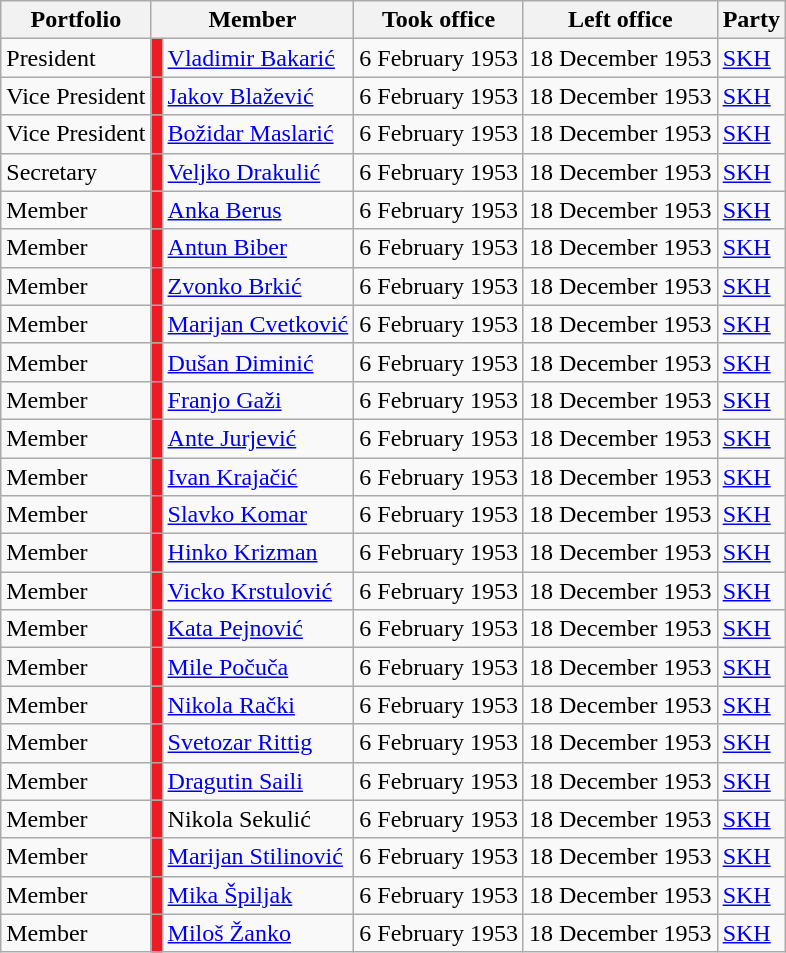<table class="wikitable">
<tr>
<th style="text-align: center;">Portfolio</th>
<th colspan="2" style="text-align: center;">Member</th>
<th style="text-align: center;">Took office</th>
<th style="text-align: center;">Left office</th>
<th style="text-align: center;">Party</th>
</tr>
<tr>
<td>President</td>
<td style="background:#ED1C24;"></td>
<td><a href='#'>Vladimir Bakarić</a></td>
<td>6 February 1953</td>
<td>18 December 1953</td>
<td><a href='#'>SKH</a></td>
</tr>
<tr>
<td>Vice President</td>
<td style="background:#ED1C24;"></td>
<td><a href='#'>Jakov Blažević</a></td>
<td>6 February 1953</td>
<td>18 December 1953</td>
<td><a href='#'>SKH</a></td>
</tr>
<tr>
<td>Vice President</td>
<td style="background:#ED1C24;"></td>
<td><a href='#'>Božidar Maslarić</a></td>
<td>6 February 1953</td>
<td>18 December 1953</td>
<td><a href='#'>SKH</a></td>
</tr>
<tr>
<td>Secretary</td>
<td style="background:#ED1C24;"></td>
<td><a href='#'>Veljko Drakulić</a></td>
<td>6 February 1953</td>
<td>18 December 1953</td>
<td><a href='#'>SKH</a></td>
</tr>
<tr>
<td>Member</td>
<td style="background:#ED1C24;"></td>
<td><a href='#'>Anka Berus</a></td>
<td>6 February 1953</td>
<td>18 December 1953</td>
<td><a href='#'>SKH</a></td>
</tr>
<tr>
<td>Member</td>
<td style="background:#ED1C24;"></td>
<td><a href='#'>Antun Biber</a></td>
<td>6 February 1953</td>
<td>18 December 1953</td>
<td><a href='#'>SKH</a></td>
</tr>
<tr>
<td>Member</td>
<td style="background:#ED1C24;"></td>
<td><a href='#'>Zvonko Brkić</a></td>
<td>6 February 1953</td>
<td>18 December 1953</td>
<td><a href='#'>SKH</a></td>
</tr>
<tr>
<td>Member</td>
<td style="background:#ED1C24;"></td>
<td><a href='#'>Marijan Cvetković</a></td>
<td>6 February 1953</td>
<td>18 December 1953</td>
<td><a href='#'>SKH</a></td>
</tr>
<tr>
<td>Member</td>
<td style="background:#ED1C24;"></td>
<td><a href='#'>Dušan Diminić</a></td>
<td>6 February 1953</td>
<td>18 December 1953</td>
<td><a href='#'>SKH</a></td>
</tr>
<tr>
<td>Member</td>
<td style="background:#ED1C24;"></td>
<td><a href='#'>Franjo Gaži</a></td>
<td>6 February 1953</td>
<td>18 December 1953</td>
<td><a href='#'>SKH</a></td>
</tr>
<tr>
<td>Member</td>
<td style="background:#ED1C24;"></td>
<td><a href='#'>Ante Jurjević</a></td>
<td>6 February 1953</td>
<td>18 December 1953</td>
<td><a href='#'>SKH</a></td>
</tr>
<tr>
<td>Member</td>
<td style="background:#ED1C24;"></td>
<td><a href='#'>Ivan Krajačić</a></td>
<td>6 February 1953</td>
<td>18 December 1953</td>
<td><a href='#'>SKH</a></td>
</tr>
<tr>
<td>Member</td>
<td style="background:#ED1C24;"></td>
<td><a href='#'>Slavko Komar</a></td>
<td>6 February 1953</td>
<td>18 December 1953</td>
<td><a href='#'>SKH</a></td>
</tr>
<tr>
<td>Member</td>
<td style="background:#ED1C24;"></td>
<td><a href='#'>Hinko Krizman</a></td>
<td>6 February 1953</td>
<td>18 December 1953</td>
<td><a href='#'>SKH</a></td>
</tr>
<tr>
<td>Member</td>
<td style="background:#ED1C24;"></td>
<td><a href='#'>Vicko Krstulović</a></td>
<td>6 February 1953</td>
<td>18 December 1953</td>
<td><a href='#'>SKH</a></td>
</tr>
<tr>
<td>Member</td>
<td style="background:#ED1C24;"></td>
<td><a href='#'>Kata Pejnović</a></td>
<td>6 February 1953</td>
<td>18 December 1953</td>
<td><a href='#'>SKH</a></td>
</tr>
<tr>
<td>Member</td>
<td style="background:#ED1C24;"></td>
<td><a href='#'>Mile Počuča</a></td>
<td>6 February 1953</td>
<td>18 December 1953</td>
<td><a href='#'>SKH</a></td>
</tr>
<tr>
<td>Member</td>
<td style="background:#ED1C24;"></td>
<td><a href='#'>Nikola Rački</a></td>
<td>6 February 1953</td>
<td>18 December 1953</td>
<td><a href='#'>SKH</a></td>
</tr>
<tr>
<td>Member</td>
<td style="background:#ED1C24;"></td>
<td><a href='#'>Svetozar Rittig</a></td>
<td>6 February 1953</td>
<td>18 December 1953</td>
<td><a href='#'>SKH</a></td>
</tr>
<tr>
<td>Member</td>
<td style="background:#ED1C24;"></td>
<td><a href='#'>Dragutin Saili</a></td>
<td>6 February 1953</td>
<td>18 December 1953</td>
<td><a href='#'>SKH</a></td>
</tr>
<tr>
<td>Member</td>
<td style="background:#ED1C24;"></td>
<td>Nikola Sekulić</td>
<td>6 February 1953</td>
<td>18 December 1953</td>
<td><a href='#'>SKH</a></td>
</tr>
<tr>
<td>Member</td>
<td style="background:#ED1C24;"></td>
<td><a href='#'>Marijan Stilinović</a></td>
<td>6 February 1953</td>
<td>18 December 1953</td>
<td><a href='#'>SKH</a></td>
</tr>
<tr>
<td>Member</td>
<td style="background:#ED1C24;"></td>
<td><a href='#'>Mika Špiljak</a></td>
<td>6 February 1953</td>
<td>18 December 1953</td>
<td><a href='#'>SKH</a></td>
</tr>
<tr>
<td>Member</td>
<td style="background:#ED1C24;"></td>
<td><a href='#'>Miloš Žanko</a></td>
<td>6 February 1953</td>
<td>18 December 1953</td>
<td><a href='#'>SKH</a></td>
</tr>
</table>
